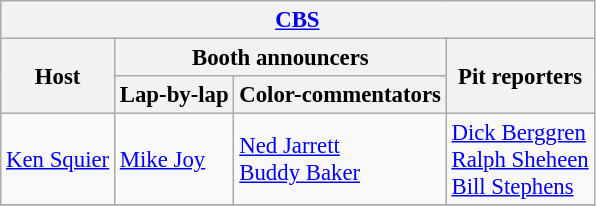<table class="wikitable" style="font-size: 95%">
<tr>
<th colspan=4><a href='#'>CBS</a></th>
</tr>
<tr>
<th rowspan=2>Host</th>
<th colspan=2>Booth announcers</th>
<th rowspan=2>Pit reporters</th>
</tr>
<tr>
<th><strong>Lap-by-lap</strong></th>
<th><strong>Color-commentators</strong></th>
</tr>
<tr>
<td><a href='#'>Ken Squier</a></td>
<td><a href='#'>Mike Joy</a></td>
<td><a href='#'>Ned Jarrett</a> <br> <a href='#'>Buddy Baker</a></td>
<td><a href='#'>Dick Berggren</a> <br> <a href='#'>Ralph Sheheen</a> <br> <a href='#'>Bill Stephens</a></td>
</tr>
<tr>
</tr>
</table>
